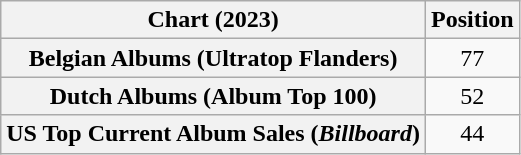<table class="wikitable sortable plainrowheaders" style="text-align:center">
<tr>
<th scope="col">Chart (2023)</th>
<th scope="col">Position</th>
</tr>
<tr>
<th scope="row">Belgian Albums (Ultratop Flanders)</th>
<td>77</td>
</tr>
<tr>
<th scope="row">Dutch Albums (Album Top 100)</th>
<td>52</td>
</tr>
<tr>
<th scope="row">US Top Current Album Sales (<em>Billboard</em>)</th>
<td>44</td>
</tr>
</table>
